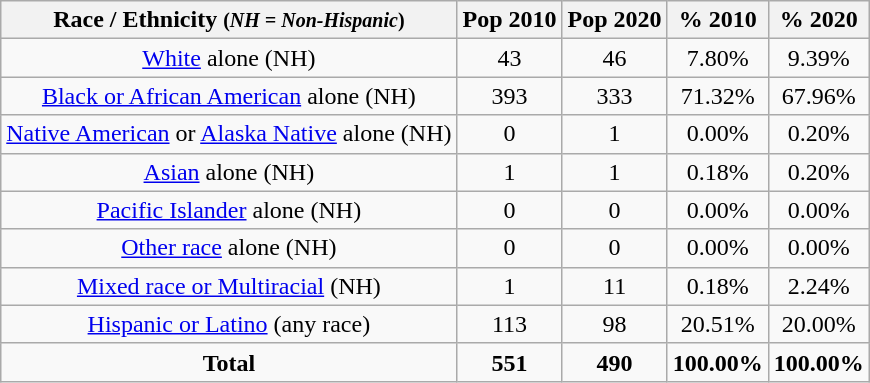<table class="wikitable" style="text-align:center;">
<tr>
<th>Race / Ethnicity <small>(<em>NH = Non-Hispanic</em>)</small></th>
<th>Pop 2010</th>
<th>Pop 2020</th>
<th>% 2010</th>
<th>% 2020</th>
</tr>
<tr>
<td><a href='#'>White</a> alone (NH)</td>
<td>43</td>
<td>46</td>
<td>7.80%</td>
<td>9.39%</td>
</tr>
<tr>
<td><a href='#'>Black or African American</a> alone (NH)</td>
<td>393</td>
<td>333</td>
<td>71.32%</td>
<td>67.96%</td>
</tr>
<tr>
<td><a href='#'>Native American</a> or <a href='#'>Alaska Native</a> alone (NH)</td>
<td>0</td>
<td>1</td>
<td>0.00%</td>
<td>0.20%</td>
</tr>
<tr>
<td><a href='#'>Asian</a> alone (NH)</td>
<td>1</td>
<td>1</td>
<td>0.18%</td>
<td>0.20%</td>
</tr>
<tr>
<td><a href='#'>Pacific Islander</a> alone (NH)</td>
<td>0</td>
<td>0</td>
<td>0.00%</td>
<td>0.00%</td>
</tr>
<tr>
<td><a href='#'>Other race</a> alone (NH)</td>
<td>0</td>
<td>0</td>
<td>0.00%</td>
<td>0.00%</td>
</tr>
<tr>
<td><a href='#'>Mixed race or Multiracial</a> (NH)</td>
<td>1</td>
<td>11</td>
<td>0.18%</td>
<td>2.24%</td>
</tr>
<tr>
<td><a href='#'>Hispanic or Latino</a> (any race)</td>
<td>113</td>
<td>98</td>
<td>20.51%</td>
<td>20.00%</td>
</tr>
<tr>
<td><strong>Total</strong></td>
<td><strong>551</strong></td>
<td><strong>490</strong></td>
<td><strong>100.00%</strong></td>
<td><strong>100.00%</strong></td>
</tr>
</table>
